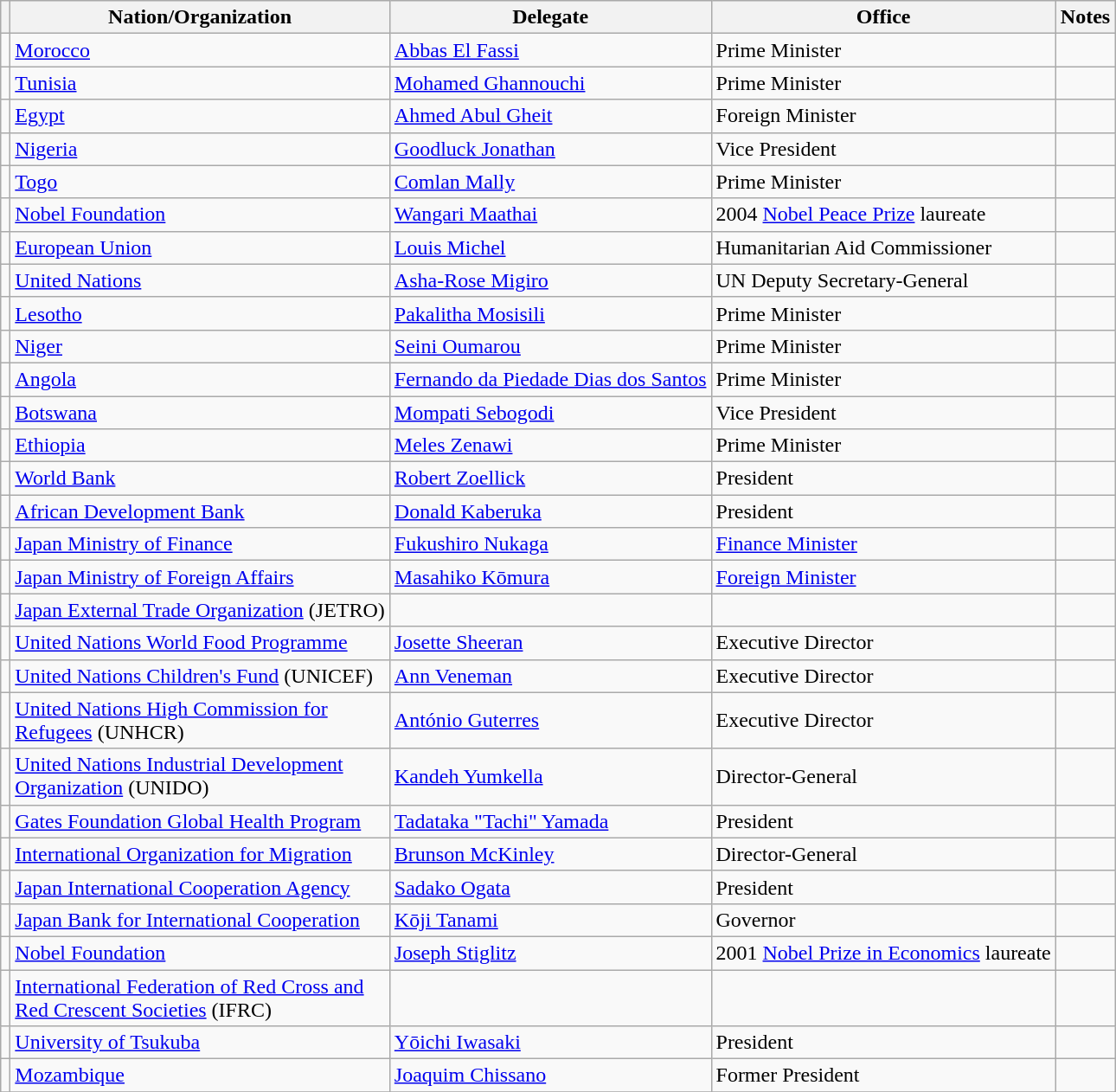<table class="wikitable sortable">
<tr>
<th class="unsortable"></th>
<th>Nation/Organization</th>
<th>Delegate</th>
<th>Office</th>
<th class="unsortable">Notes</th>
</tr>
<tr>
<td></td>
<td><a href='#'>Morocco</a></td>
<td><a href='#'>Abbas El Fassi</a></td>
<td>Prime Minister</td>
<td></td>
</tr>
<tr>
<td></td>
<td><a href='#'>Tunisia</a></td>
<td><a href='#'>Mohamed Ghannouchi</a></td>
<td>Prime Minister</td>
<td></td>
</tr>
<tr>
<td></td>
<td><a href='#'>Egypt</a></td>
<td><a href='#'>Ahmed Abul Gheit</a></td>
<td>Foreign Minister</td>
<td></td>
</tr>
<tr>
<td></td>
<td><a href='#'>Nigeria</a></td>
<td><a href='#'>Goodluck Jonathan</a></td>
<td>Vice President</td>
<td></td>
</tr>
<tr>
<td></td>
<td><a href='#'>Togo</a></td>
<td><a href='#'>Comlan Mally</a></td>
<td>Prime Minister</td>
<td></td>
</tr>
<tr>
<td></td>
<td><a href='#'>Nobel Foundation</a></td>
<td><a href='#'>Wangari Maathai</a></td>
<td>2004 <a href='#'>Nobel Peace Prize</a> laureate</td>
<td></td>
</tr>
<tr>
<td></td>
<td><a href='#'>European Union</a></td>
<td><a href='#'>Louis Michel</a></td>
<td>Humanitarian Aid Commissioner</td>
<td></td>
</tr>
<tr>
<td></td>
<td><a href='#'>United Nations</a></td>
<td><a href='#'>Asha-Rose Migiro</a></td>
<td>UN Deputy Secretary-General</td>
<td></td>
</tr>
<tr>
<td></td>
<td><a href='#'>Lesotho</a></td>
<td><a href='#'>Pakalitha Mosisili</a></td>
<td>Prime Minister</td>
<td></td>
</tr>
<tr>
<td></td>
<td><a href='#'>Niger</a></td>
<td><a href='#'>Seini Oumarou</a></td>
<td>Prime Minister</td>
<td></td>
</tr>
<tr>
<td></td>
<td><a href='#'>Angola</a></td>
<td nowrap><a href='#'>Fernando da Piedade Dias dos Santos</a></td>
<td>Prime Minister</td>
<td></td>
</tr>
<tr>
<td></td>
<td><a href='#'>Botswana</a></td>
<td><a href='#'>Mompati Sebogodi</a></td>
<td>Vice President</td>
<td></td>
</tr>
<tr>
<td></td>
<td><a href='#'>Ethiopia</a></td>
<td><a href='#'>Meles Zenawi</a></td>
<td>Prime Minister</td>
<td></td>
</tr>
<tr>
<td></td>
<td><a href='#'>World Bank</a></td>
<td><a href='#'>Robert Zoellick</a></td>
<td>President</td>
<td></td>
</tr>
<tr>
<td></td>
<td><a href='#'>African Development Bank</a></td>
<td><a href='#'>Donald Kaberuka</a></td>
<td>President</td>
<td></td>
</tr>
<tr>
<td></td>
<td><a href='#'>Japan Ministry of Finance</a></td>
<td><a href='#'>Fukushiro Nukaga</a></td>
<td><a href='#'>Finance Minister</a></td>
<td></td>
</tr>
<tr>
<td></td>
<td><a href='#'>Japan Ministry of Foreign Affairs</a></td>
<td><a href='#'>Masahiko Kōmura</a></td>
<td><a href='#'>Foreign Minister</a></td>
<td></td>
</tr>
<tr>
<td></td>
<td nowrap><a href='#'>Japan External Trade Organization</a> (JETRO)</td>
<td></td>
<td></td>
<td></td>
</tr>
<tr>
<td></td>
<td><a href='#'>United Nations World Food Programme</a></td>
<td><a href='#'>Josette Sheeran</a></td>
<td>Executive Director</td>
<td></td>
</tr>
<tr>
<td></td>
<td><a href='#'>United Nations Children's Fund</a> (UNICEF)</td>
<td><a href='#'>Ann Veneman</a></td>
<td>Executive Director</td>
<td></td>
</tr>
<tr>
<td></td>
<td><a href='#'>United Nations High Commission for <br>Refugees</a> (UNHCR)</td>
<td><a href='#'>António Guterres</a></td>
<td>Executive Director</td>
<td></td>
</tr>
<tr>
<td></td>
<td><a href='#'>United Nations Industrial Development <br>Organization</a> (UNIDO)</td>
<td><a href='#'>Kandeh Yumkella</a></td>
<td>Director-General</td>
<td></td>
</tr>
<tr>
<td></td>
<td><a href='#'>Gates Foundation Global Health Program</a></td>
<td nowrap><a href='#'>Tadataka "Tachi" Yamada</a></td>
<td>President</td>
<td></td>
</tr>
<tr>
<td></td>
<td><a href='#'>International Organization for Migration</a></td>
<td><a href='#'>Brunson McKinley</a></td>
<td>Director-General</td>
<td></td>
</tr>
<tr>
<td></td>
<td><a href='#'>Japan International Cooperation Agency</a></td>
<td><a href='#'>Sadako Ogata</a></td>
<td>President</td>
<td></td>
</tr>
<tr>
<td></td>
<td><a href='#'>Japan Bank for International Cooperation</a></td>
<td><a href='#'>Kōji Tanami</a></td>
<td>Governor</td>
<td></td>
</tr>
<tr>
<td></td>
<td><a href='#'>Nobel Foundation</a></td>
<td><a href='#'>Joseph Stiglitz</a></td>
<td nowrap>2001 <a href='#'>Nobel Prize in Economics</a> laureate</td>
<td></td>
</tr>
<tr>
<td></td>
<td><a href='#'>International Federation of Red Cross and <br>Red Crescent Societies</a> (IFRC)</td>
<td></td>
<td></td>
<td></td>
</tr>
<tr>
<td></td>
<td><a href='#'>University of Tsukuba</a></td>
<td><a href='#'>Yōichi Iwasaki</a></td>
<td>President</td>
<td></td>
</tr>
<tr>
<td></td>
<td><a href='#'>Mozambique</a></td>
<td><a href='#'>Joaquim Chissano</a></td>
<td>Former President</td>
<td></td>
</tr>
<tr>
</tr>
</table>
